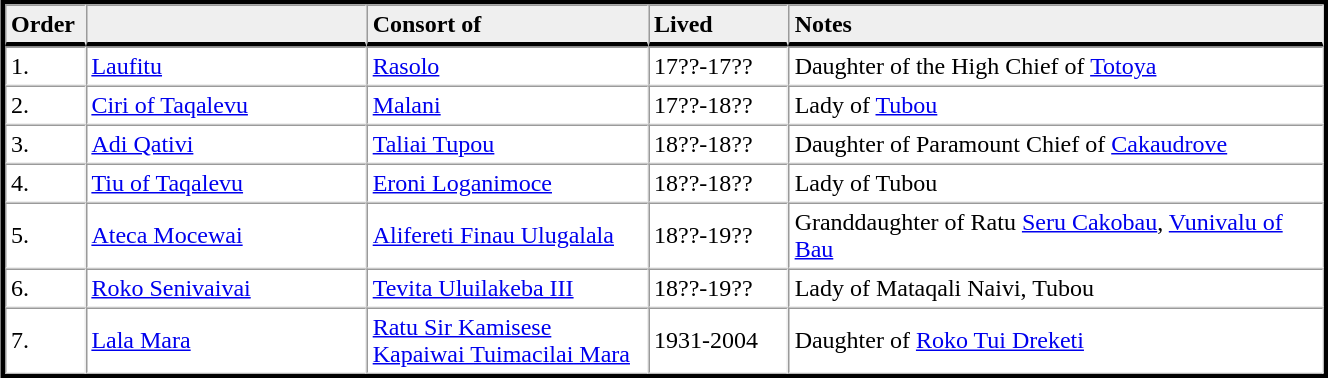<table table width="70%" border="1" align="center" cellpadding=3 cellspacing=0 style="margin:5px; border:3px solid;">
<tr>
<td td width="5%" style="border-bottom:3px solid; background:#efefef;"><strong>Order</strong></td>
<td td width="20%" style="border-bottom:3px solid; background:#efefef;"><strong></strong></td>
<td td width="20%" style="border-bottom:3px solid; background:#efefef;"><strong>Consort of</strong></td>
<td td width="10%" style="border-bottom:3px solid; background:#efefef;"><strong>Lived</strong></td>
<td td width="38%" style="border-bottom:3px solid; background:#efefef;"><strong>Notes</strong></td>
</tr>
<tr>
<td>1.</td>
<td><a href='#'>Laufitu</a></td>
<td><a href='#'>Rasolo</a></td>
<td>17??-17??</td>
<td>Daughter of the High Chief of <a href='#'>Totoya</a></td>
</tr>
<tr>
<td>2.</td>
<td><a href='#'>Ciri of Taqalevu</a></td>
<td><a href='#'>Malani</a></td>
<td>17??-18??</td>
<td>Lady of <a href='#'>Tubou</a></td>
</tr>
<tr>
<td>3.</td>
<td><a href='#'>Adi Qativi</a></td>
<td><a href='#'>Taliai Tupou</a></td>
<td>18??-18??</td>
<td>Daughter of Paramount Chief of <a href='#'>Cakaudrove</a></td>
</tr>
<tr>
<td>4.</td>
<td><a href='#'>Tiu of Taqalevu</a></td>
<td><a href='#'>Eroni Loganimoce</a></td>
<td>18??-18??</td>
<td>Lady of Tubou</td>
</tr>
<tr>
<td>5.</td>
<td><a href='#'>Ateca Mocewai</a></td>
<td><a href='#'>Alifereti Finau Ulugalala</a></td>
<td>18??-19??</td>
<td>Granddaughter of Ratu <a href='#'>Seru Cakobau</a>, <a href='#'>Vunivalu of Bau</a></td>
</tr>
<tr>
<td>6.</td>
<td><a href='#'>Roko Senivaivai</a></td>
<td><a href='#'>Tevita Uluilakeba III</a></td>
<td>18??-19??</td>
<td>Lady of Mataqali Naivi, Tubou</td>
</tr>
<tr>
<td>7.</td>
<td><a href='#'>Lala Mara</a></td>
<td><a href='#'>Ratu Sir Kamisese Kapaiwai Tuimacilai Mara</a></td>
<td>1931-2004</td>
<td>Daughter of <a href='#'>Roko Tui Dreketi</a></td>
</tr>
<tr>
</tr>
</table>
